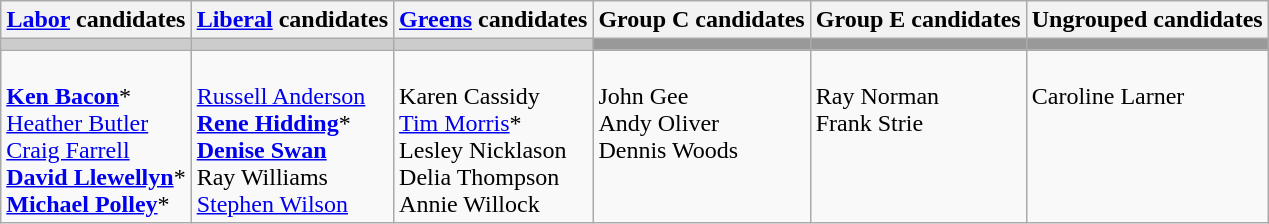<table class="wikitable">
<tr>
<th><a href='#'>Labor</a> candidates</th>
<th><a href='#'>Liberal</a> candidates</th>
<th><a href='#'>Greens</a> candidates</th>
<th>Group C candidates</th>
<th>Group E candidates</th>
<th>Ungrouped candidates</th>
</tr>
<tr bgcolor="#cccccc">
<td></td>
<td></td>
<td></td>
<td bgcolor="#999999"></td>
<td bgcolor="#999999"></td>
<td bgcolor="#999999"></td>
</tr>
<tr>
<td><br><strong><a href='#'>Ken Bacon</a></strong>*<br>
<a href='#'>Heather Butler</a><br>
<a href='#'>Craig Farrell</a><br>
<strong><a href='#'>David Llewellyn</a></strong>*<br>
<strong><a href='#'>Michael Polley</a></strong>*</td>
<td><br><a href='#'>Russell Anderson</a><br>
<strong><a href='#'>Rene Hidding</a></strong>*<br>
<strong><a href='#'>Denise Swan</a></strong><br>
Ray Williams<br>
<a href='#'>Stephen Wilson</a></td>
<td><br>Karen Cassidy<br>
<a href='#'>Tim Morris</a>*<br>
Lesley Nicklason<br>
Delia Thompson<br>
Annie Willock</td>
<td valign=top><br>John Gee<br>
Andy Oliver<br>
Dennis Woods</td>
<td valign=top><br>Ray Norman<br>
Frank Strie</td>
<td valign=top><br>Caroline Larner</td>
</tr>
</table>
